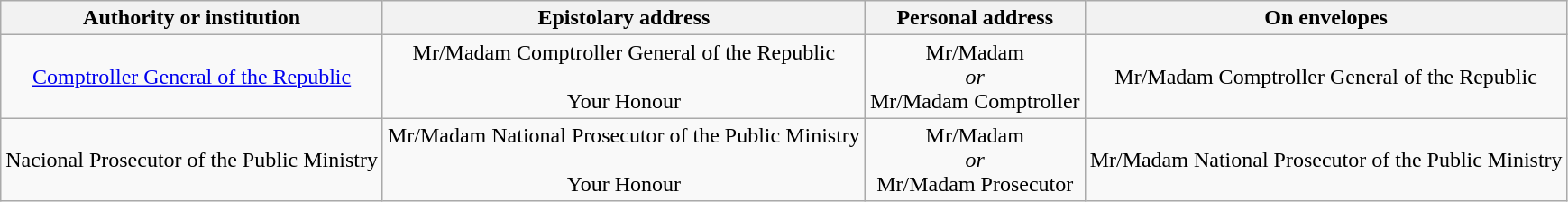<table class="wikitable" style="text-align: center">
<tr>
<th>Authority or institution</th>
<th>Epistolary address</th>
<th>Personal address</th>
<th>On envelopes</th>
</tr>
<tr>
<td><a href='#'>Comptroller General of the Republic</a></td>
<td>Mr/Madam Comptroller General of the Republic<br><br>Your Honour</td>
<td>Mr/Madam<br><em>or</em><br>Mr/Madam Comptroller</td>
<td>Mr/Madam Comptroller General of the Republic</td>
</tr>
<tr>
<td>Nacional Prosecutor of the Public Ministry</td>
<td>Mr/Madam National Prosecutor of the Public Ministry<br><br>Your Honour</td>
<td>Mr/Madam<br><em>or</em><br>Mr/Madam Prosecutor</td>
<td>Mr/Madam National Prosecutor of the Public Ministry</td>
</tr>
</table>
